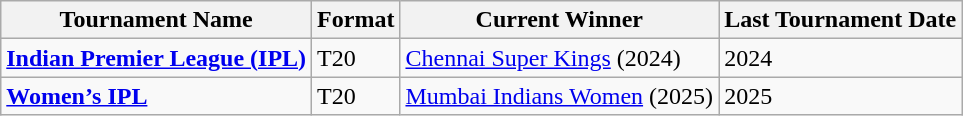<table class="wikitable sortable">
<tr>
<th>Tournament Name</th>
<th>Format</th>
<th>Current Winner</th>
<th>Last Tournament Date</th>
</tr>
<tr>
<td><strong><a href='#'>Indian Premier League (IPL)</a></strong></td>
<td>T20</td>
<td><a href='#'>Chennai Super Kings</a> (2024)</td>
<td>2024</td>
</tr>
<tr>
<td><strong><a href='#'>Women’s IPL</a></strong></td>
<td>T20</td>
<td><a href='#'>Mumbai Indians Women</a> (2025)</td>
<td>2025</td>
</tr>
</table>
